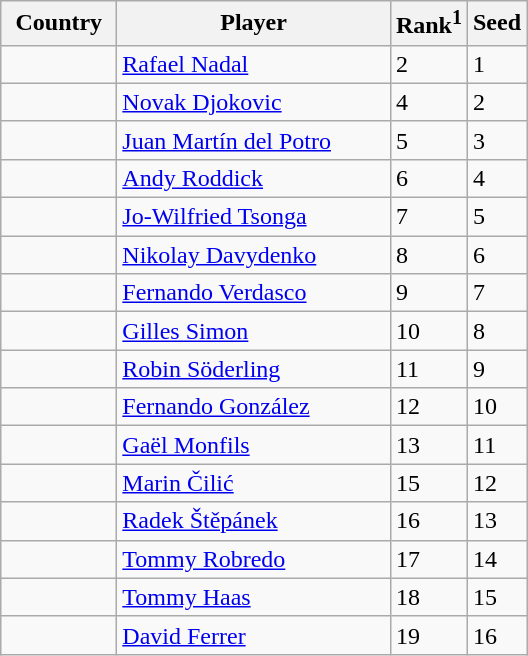<table class="sortable wikitable">
<tr>
<th width="70">Country</th>
<th width="175">Player</th>
<th>Rank<sup>1</sup></th>
<th>Seed</th>
</tr>
<tr>
<td></td>
<td><a href='#'>Rafael Nadal</a></td>
<td>2</td>
<td>1</td>
</tr>
<tr>
<td></td>
<td><a href='#'>Novak Djokovic</a></td>
<td>4</td>
<td>2</td>
</tr>
<tr>
<td></td>
<td><a href='#'>Juan Martín del Potro</a></td>
<td>5</td>
<td>3</td>
</tr>
<tr>
<td></td>
<td><a href='#'>Andy Roddick</a></td>
<td>6</td>
<td>4</td>
</tr>
<tr>
<td></td>
<td><a href='#'>Jo-Wilfried Tsonga</a></td>
<td>7</td>
<td>5</td>
</tr>
<tr>
<td></td>
<td><a href='#'>Nikolay Davydenko</a></td>
<td>8</td>
<td>6</td>
</tr>
<tr>
<td></td>
<td><a href='#'>Fernando Verdasco</a></td>
<td>9</td>
<td>7</td>
</tr>
<tr>
<td></td>
<td><a href='#'>Gilles Simon</a></td>
<td>10</td>
<td>8</td>
</tr>
<tr>
<td></td>
<td><a href='#'>Robin Söderling</a></td>
<td>11</td>
<td>9</td>
</tr>
<tr>
<td></td>
<td><a href='#'>Fernando González</a></td>
<td>12</td>
<td>10</td>
</tr>
<tr>
<td></td>
<td><a href='#'>Gaël Monfils</a></td>
<td>13</td>
<td>11</td>
</tr>
<tr>
<td></td>
<td><a href='#'>Marin Čilić</a></td>
<td>15</td>
<td>12</td>
</tr>
<tr>
<td></td>
<td><a href='#'>Radek Štěpánek</a></td>
<td>16</td>
<td>13</td>
</tr>
<tr>
<td></td>
<td><a href='#'>Tommy Robredo</a></td>
<td>17</td>
<td>14</td>
</tr>
<tr>
<td></td>
<td><a href='#'>Tommy Haas</a></td>
<td>18</td>
<td>15</td>
</tr>
<tr>
<td></td>
<td><a href='#'>David Ferrer</a></td>
<td>19</td>
<td>16</td>
</tr>
</table>
